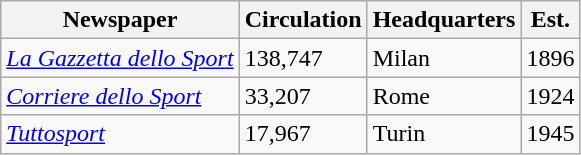<table class="wikitable sortable">
<tr>
<th>Newspaper</th>
<th data-sort-type="number">Circulation</th>
<th>Headquarters</th>
<th>Est.</th>
</tr>
<tr>
<td><em><a href='#'>La Gazzetta dello Sport</a></em></td>
<td>138,747</td>
<td>Milan</td>
<td>1896</td>
</tr>
<tr>
<td><em><a href='#'>Corriere dello Sport</a></em></td>
<td>33,207</td>
<td>Rome</td>
<td>1924</td>
</tr>
<tr>
<td><em><a href='#'>Tuttosport</a></em></td>
<td>17,967</td>
<td>Turin</td>
<td>1945</td>
</tr>
</table>
